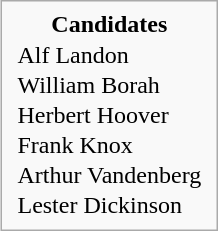<table style="float; margin-left: 1em; margin-bottom: 0.5em" class="infobox">
<tr>
<td style="text-align: center"><span><strong>Candidates</strong></span></td>
</tr>
<tr>
<td style="padding: 0 5px;"> Alf Landon</td>
</tr>
<tr>
<td style="padding: 0 5px;"> William Borah</td>
</tr>
<tr>
<td style="padding: 0 5px;"> Herbert Hoover</td>
</tr>
<tr>
<td style="padding: 0 5px;"> Frank Knox</td>
</tr>
<tr>
<td style="padding: 0 5px;"> Arthur Vandenberg</td>
</tr>
<tr>
<td style="padding: 0 5px;"> Lester Dickinson</td>
</tr>
<tr>
</tr>
</table>
